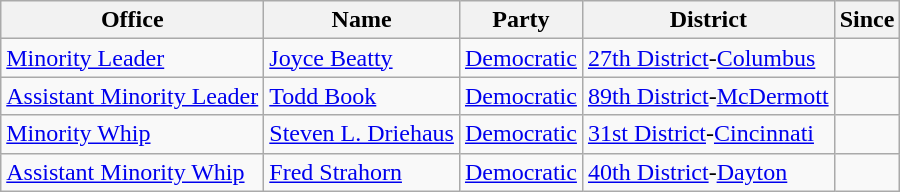<table class="wikitable">
<tr>
<th>Office</th>
<th>Name</th>
<th>Party</th>
<th>District</th>
<th>Since</th>
</tr>
<tr>
<td><a href='#'>Minority Leader</a></td>
<td><a href='#'>Joyce Beatty</a></td>
<td><a href='#'>Democratic</a></td>
<td><a href='#'>27th District</a>-<a href='#'>Columbus</a></td>
<td> </td>
</tr>
<tr>
<td><a href='#'>Assistant Minority Leader</a></td>
<td><a href='#'>Todd Book</a></td>
<td><a href='#'>Democratic</a></td>
<td><a href='#'>89th District</a>-<a href='#'>McDermott</a></td>
<td> </td>
</tr>
<tr>
<td><a href='#'>Minority Whip</a></td>
<td><a href='#'>Steven L. Driehaus</a></td>
<td><a href='#'>Democratic</a></td>
<td><a href='#'>31st District</a>-<a href='#'>Cincinnati</a></td>
<td> </td>
</tr>
<tr>
<td><a href='#'>Assistant Minority Whip</a></td>
<td><a href='#'>Fred Strahorn</a></td>
<td><a href='#'>Democratic</a></td>
<td><a href='#'>40th District</a>-<a href='#'>Dayton</a></td>
<td> </td>
</tr>
</table>
